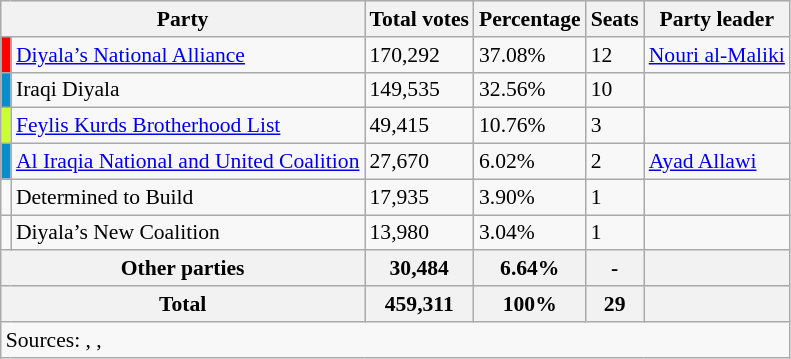<table class="wikitable sortable" style="border:1px solid #8888aa; background-color:#f8f8f8; padding:0px; font-size:90%;">
<tr style="background-color:#E9E9E9">
<th colspan=2>Party</th>
<th>Total votes</th>
<th>Percentage</th>
<th>Seats</th>
<th>Party leader</th>
</tr>
<tr>
<td bgcolor="#FF0000"></td>
<td><a href='#'>Diyala’s National Alliance</a></td>
<td>170,292</td>
<td>37.08%</td>
<td>12</td>
<td><a href='#'>Nouri al-Maliki</a></td>
</tr>
<tr>
<td bgcolor="#098DCD"></td>
<td>Iraqi Diyala</td>
<td>149,535</td>
<td>32.56%</td>
<td>10</td>
<td></td>
</tr>
<tr>
<td bgcolor="#CCFF33"></td>
<td><a href='#'>Feylis Kurds Brotherhood List</a></td>
<td>49,415</td>
<td>10.76%</td>
<td>3</td>
<td></td>
</tr>
<tr>
<td bgcolor="#098DCD"></td>
<td><a href='#'>Al Iraqia National and United Coalition</a></td>
<td>27,670</td>
<td>6.02%</td>
<td>2</td>
<td><a href='#'>Ayad Allawi</a></td>
</tr>
<tr>
<td></td>
<td>Determined to Build</td>
<td>17,935</td>
<td>3.90%</td>
<td>1</td>
<td></td>
</tr>
<tr>
<td></td>
<td>Diyala’s New Coalition</td>
<td>13,980</td>
<td>3.04%</td>
<td>1</td>
<td></td>
</tr>
<tr>
<th colspan=2>Other parties</th>
<th>30,484</th>
<th>6.64%</th>
<th>-</th>
<th></th>
</tr>
<tr>
<th colspan=2><strong>Total</strong></th>
<th><strong>459,311</strong></th>
<th><strong>100%</strong></th>
<th><strong>29</strong></th>
<th></th>
</tr>
<tr>
<td colspan=7 align=left>Sources: , , </td>
</tr>
</table>
